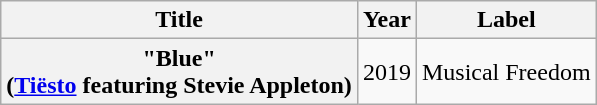<table class="wikitable plainrowheaders" style="text-align:center;">
<tr>
<th scope="col">Title</th>
<th scope="col">Year</th>
<th scope="col">Label</th>
</tr>
<tr>
<th scope="row">"Blue"<br><span>(<a href='#'>Tiësto</a> featuring Stevie Appleton)</span></th>
<td>2019</td>
<td>Musical Freedom</td>
</tr>
</table>
